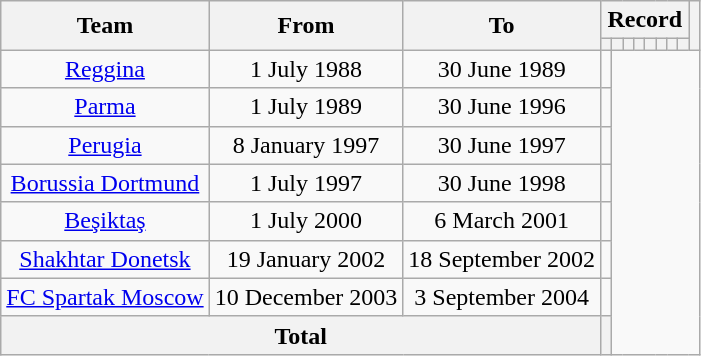<table class="wikitable" style="text-align: center;">
<tr>
<th rowspan="2">Team</th>
<th rowspan="2">From</th>
<th rowspan="2">To</th>
<th colspan="8">Record</th>
<th rowspan="2"></th>
</tr>
<tr>
<th></th>
<th></th>
<th></th>
<th></th>
<th></th>
<th></th>
<th></th>
<th></th>
</tr>
<tr>
<td><a href='#'>Reggina</a></td>
<td>1 July 1988</td>
<td>30 June 1989<br></td>
<td></td>
</tr>
<tr>
<td><a href='#'>Parma</a></td>
<td>1 July 1989</td>
<td>30 June 1996<br></td>
<td></td>
</tr>
<tr>
<td><a href='#'>Perugia</a></td>
<td>8 January 1997</td>
<td>30 June 1997<br></td>
<td></td>
</tr>
<tr>
<td><a href='#'>Borussia Dortmund</a></td>
<td>1 July 1997</td>
<td>30 June 1998<br></td>
<td></td>
</tr>
<tr>
<td><a href='#'>Beşiktaş</a></td>
<td>1 July 2000</td>
<td>6 March 2001<br></td>
<td></td>
</tr>
<tr>
<td><a href='#'>Shakhtar Donetsk</a></td>
<td>19 January 2002</td>
<td>18 September 2002<br></td>
<td></td>
</tr>
<tr>
<td><a href='#'>FC Spartak Moscow</a></td>
<td>10 December 2003</td>
<td>3 September 2004<br></td>
<td></td>
</tr>
<tr>
<th colspan="3">Total<br></th>
<th></th>
</tr>
</table>
